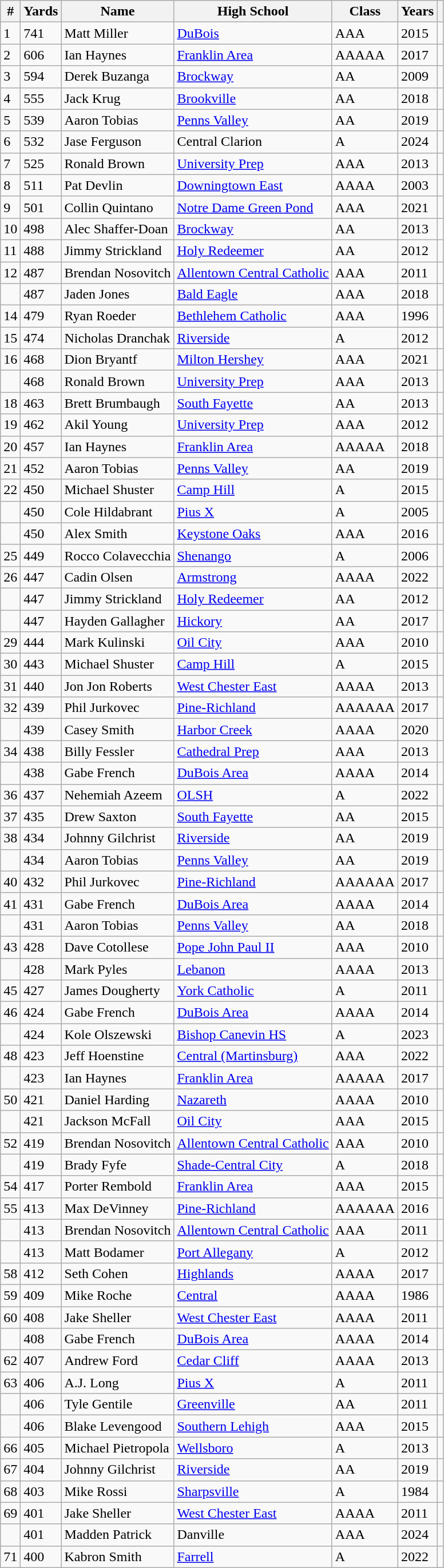<table class="wikitable sortable">
<tr>
<th>#</th>
<th>Yards</th>
<th>Name</th>
<th>High School</th>
<th>Class</th>
<th>Years</th>
<th></th>
</tr>
<tr>
<td>1</td>
<td>741</td>
<td>Matt Miller</td>
<td><a href='#'>DuBois</a></td>
<td>AAA</td>
<td>2015</td>
<td></td>
</tr>
<tr>
<td>2</td>
<td>606</td>
<td>Ian Haynes</td>
<td><a href='#'>Franklin Area</a></td>
<td>AAAAA</td>
<td>2017</td>
<td></td>
</tr>
<tr>
<td>3</td>
<td>594</td>
<td>Derek Buzanga</td>
<td><a href='#'>Brockway</a></td>
<td>AA</td>
<td>2009</td>
<td></td>
</tr>
<tr>
<td>4</td>
<td>555</td>
<td>Jack Krug</td>
<td><a href='#'>Brookville</a></td>
<td>AA</td>
<td>2018</td>
<td></td>
</tr>
<tr>
<td>5</td>
<td>539</td>
<td>Aaron Tobias</td>
<td><a href='#'>Penns Valley</a></td>
<td>AA</td>
<td>2019</td>
<td></td>
</tr>
<tr>
<td>6</td>
<td>532</td>
<td>Jase Ferguson</td>
<td>Central Clarion</td>
<td>A</td>
<td>2024</td>
<td></td>
</tr>
<tr>
<td>7</td>
<td>525</td>
<td>Ronald Brown</td>
<td><a href='#'>University Prep</a></td>
<td>AAA</td>
<td>2013</td>
<td></td>
</tr>
<tr>
<td>8</td>
<td>511</td>
<td>Pat Devlin</td>
<td><a href='#'>Downingtown East</a></td>
<td>AAAA</td>
<td>2003</td>
<td></td>
</tr>
<tr>
<td>9</td>
<td>501</td>
<td>Collin Quintano</td>
<td><a href='#'>Notre Dame Green Pond</a></td>
<td>AAA</td>
<td>2021</td>
<td></td>
</tr>
<tr>
<td>10</td>
<td>498</td>
<td>Alec Shaffer-Doan</td>
<td><a href='#'>Brockway</a></td>
<td>AA</td>
<td>2013</td>
<td></td>
</tr>
<tr>
<td>11</td>
<td>488</td>
<td>Jimmy Strickland</td>
<td><a href='#'>Holy Redeemer</a></td>
<td>AA</td>
<td>2012</td>
<td></td>
</tr>
<tr>
<td>12</td>
<td>487</td>
<td>Brendan Nosovitch</td>
<td><a href='#'>Allentown Central Catholic</a></td>
<td>AAA</td>
<td>2011</td>
<td></td>
</tr>
<tr>
<td></td>
<td>487</td>
<td>Jaden Jones</td>
<td><a href='#'>Bald Eagle</a></td>
<td>AAA</td>
<td>2018</td>
<td></td>
</tr>
<tr>
<td>14</td>
<td>479</td>
<td>Ryan Roeder</td>
<td><a href='#'>Bethlehem Catholic</a></td>
<td>AAA</td>
<td>1996</td>
<td></td>
</tr>
<tr>
<td>15</td>
<td>474</td>
<td>Nicholas Dranchak</td>
<td><a href='#'>Riverside</a></td>
<td>A</td>
<td>2012</td>
<td></td>
</tr>
<tr>
<td>16</td>
<td>468</td>
<td>Dion Bryantf</td>
<td><a href='#'>Milton Hershey</a></td>
<td>AAA</td>
<td>2021</td>
<td></td>
</tr>
<tr>
<td></td>
<td>468</td>
<td>Ronald Brown</td>
<td><a href='#'>University Prep</a></td>
<td>AAA</td>
<td>2013</td>
<td></td>
</tr>
<tr>
<td>18</td>
<td>463</td>
<td>Brett Brumbaugh</td>
<td><a href='#'>South Fayette</a></td>
<td>AA</td>
<td>2013</td>
<td></td>
</tr>
<tr>
<td>19</td>
<td>462</td>
<td>Akil Young</td>
<td><a href='#'>University Prep</a></td>
<td>AAA</td>
<td>2012</td>
<td></td>
</tr>
<tr>
<td>20</td>
<td>457</td>
<td>Ian Haynes</td>
<td><a href='#'>Franklin Area</a></td>
<td>AAAAA</td>
<td>2018</td>
<td></td>
</tr>
<tr>
<td>21</td>
<td>452</td>
<td>Aaron Tobias</td>
<td><a href='#'>Penns Valley</a></td>
<td>AA</td>
<td>2019</td>
<td></td>
</tr>
<tr>
<td>22</td>
<td>450</td>
<td>Michael Shuster</td>
<td><a href='#'>Camp Hill</a></td>
<td>A</td>
<td>2015</td>
<td></td>
</tr>
<tr>
<td></td>
<td>450</td>
<td>Cole Hildabrant</td>
<td><a href='#'>Pius X</a></td>
<td>A</td>
<td>2005</td>
<td></td>
</tr>
<tr>
<td></td>
<td>450</td>
<td>Alex Smith</td>
<td><a href='#'>Keystone Oaks</a></td>
<td>AAA</td>
<td>2016</td>
<td></td>
</tr>
<tr>
<td>25</td>
<td>449</td>
<td>Rocco Colavecchia</td>
<td><a href='#'>Shenango</a></td>
<td>A</td>
<td>2006</td>
<td></td>
</tr>
<tr>
<td>26</td>
<td>447</td>
<td>Cadin Olsen</td>
<td><a href='#'>Armstrong</a></td>
<td>AAAA</td>
<td>2022</td>
<td></td>
</tr>
<tr>
<td></td>
<td>447</td>
<td>Jimmy Strickland</td>
<td><a href='#'>Holy Redeemer</a></td>
<td>AA</td>
<td>2012</td>
<td></td>
</tr>
<tr>
<td></td>
<td>447</td>
<td>Hayden Gallagher</td>
<td><a href='#'>Hickory</a></td>
<td>AA</td>
<td>2017</td>
<td></td>
</tr>
<tr>
<td>29</td>
<td>444</td>
<td>Mark Kulinski</td>
<td><a href='#'>Oil City</a></td>
<td>AAA</td>
<td>2010</td>
<td></td>
</tr>
<tr>
<td>30</td>
<td>443</td>
<td>Michael Shuster</td>
<td><a href='#'>Camp Hill</a></td>
<td>A</td>
<td>2015</td>
<td></td>
</tr>
<tr>
<td>31</td>
<td>440</td>
<td>Jon Jon Roberts</td>
<td><a href='#'>West Chester East</a></td>
<td>AAAA</td>
<td>2013</td>
<td></td>
</tr>
<tr>
<td>32</td>
<td>439</td>
<td>Phil Jurkovec</td>
<td><a href='#'>Pine-Richland</a></td>
<td>AAAAAA</td>
<td>2017</td>
<td></td>
</tr>
<tr>
<td></td>
<td>439</td>
<td>Casey Smith</td>
<td><a href='#'>Harbor Creek</a></td>
<td>AAAA</td>
<td>2020</td>
<td></td>
</tr>
<tr>
<td>34</td>
<td>438</td>
<td>Billy Fessler</td>
<td><a href='#'>Cathedral Prep</a></td>
<td>AAA</td>
<td>2013</td>
<td></td>
</tr>
<tr>
<td></td>
<td>438</td>
<td>Gabe French</td>
<td><a href='#'>DuBois Area</a></td>
<td>AAAA</td>
<td>2014</td>
<td></td>
</tr>
<tr>
<td>36</td>
<td>437</td>
<td>Nehemiah Azeem</td>
<td><a href='#'>OLSH</a></td>
<td>A</td>
<td>2022</td>
<td></td>
</tr>
<tr>
<td>37</td>
<td>435</td>
<td>Drew Saxton</td>
<td><a href='#'>South Fayette</a></td>
<td>AA</td>
<td>2015</td>
<td></td>
</tr>
<tr>
<td>38</td>
<td>434</td>
<td>Johnny Gilchrist</td>
<td><a href='#'>Riverside</a></td>
<td>AA</td>
<td>2019</td>
<td></td>
</tr>
<tr>
<td></td>
<td>434</td>
<td>Aaron Tobias</td>
<td><a href='#'>Penns Valley</a></td>
<td>AA</td>
<td>2019</td>
<td></td>
</tr>
<tr>
<td>40</td>
<td>432</td>
<td>Phil Jurkovec</td>
<td><a href='#'>Pine-Richland</a></td>
<td>AAAAAA</td>
<td>2017</td>
<td></td>
</tr>
<tr>
<td>41</td>
<td>431</td>
<td>Gabe French</td>
<td><a href='#'>DuBois Area</a></td>
<td>AAAA</td>
<td>2014</td>
<td></td>
</tr>
<tr>
<td></td>
<td>431</td>
<td>Aaron Tobias</td>
<td><a href='#'>Penns Valley</a></td>
<td>AA</td>
<td>2018</td>
<td></td>
</tr>
<tr>
<td>43</td>
<td>428</td>
<td>Dave Cotollese</td>
<td><a href='#'>Pope John Paul II</a></td>
<td>AAA</td>
<td>2010</td>
<td></td>
</tr>
<tr>
<td></td>
<td>428</td>
<td>Mark Pyles</td>
<td><a href='#'>Lebanon</a></td>
<td>AAAA</td>
<td>2013</td>
<td></td>
</tr>
<tr>
<td>45</td>
<td>427</td>
<td>James Dougherty</td>
<td><a href='#'>York Catholic</a></td>
<td>A</td>
<td>2011</td>
<td></td>
</tr>
<tr>
<td>46</td>
<td>424</td>
<td>Gabe French</td>
<td><a href='#'>DuBois Area</a></td>
<td>AAAA</td>
<td>2014</td>
<td></td>
</tr>
<tr>
<td></td>
<td>424</td>
<td>Kole Olszewski</td>
<td><a href='#'>Bishop Canevin HS</a></td>
<td>A</td>
<td>2023</td>
<td></td>
</tr>
<tr>
<td>48</td>
<td>423</td>
<td>Jeff Hoenstine</td>
<td><a href='#'>Central (Martinsburg)</a></td>
<td>AAA</td>
<td>2022</td>
<td></td>
</tr>
<tr>
<td></td>
<td>423</td>
<td>Ian Haynes</td>
<td><a href='#'>Franklin Area</a></td>
<td>AAAAA</td>
<td>2017</td>
<td></td>
</tr>
<tr>
<td>50</td>
<td>421</td>
<td>Daniel Harding</td>
<td><a href='#'>Nazareth</a></td>
<td>AAAA</td>
<td>2010</td>
<td></td>
</tr>
<tr>
<td></td>
<td>421</td>
<td>Jackson McFall</td>
<td><a href='#'>Oil City</a></td>
<td>AAA</td>
<td>2015</td>
<td></td>
</tr>
<tr>
<td>52</td>
<td>419</td>
<td>Brendan Nosovitch</td>
<td><a href='#'>Allentown Central Catholic</a></td>
<td>AAA</td>
<td>2010</td>
<td></td>
</tr>
<tr>
<td></td>
<td>419</td>
<td>Brady Fyfe</td>
<td><a href='#'>Shade-Central City</a></td>
<td>A</td>
<td>2018</td>
<td></td>
</tr>
<tr>
<td>54</td>
<td>417</td>
<td>Porter Rembold</td>
<td><a href='#'>Franklin Area</a></td>
<td>AAA</td>
<td>2015</td>
<td></td>
</tr>
<tr>
<td>55</td>
<td>413</td>
<td>Max DeVinney</td>
<td><a href='#'>Pine-Richland</a></td>
<td>AAAAAA</td>
<td>2016</td>
<td></td>
</tr>
<tr>
<td></td>
<td>413</td>
<td>Brendan Nosovitch</td>
<td><a href='#'>Allentown Central Catholic</a></td>
<td>AAA</td>
<td>2011</td>
<td></td>
</tr>
<tr>
<td></td>
<td>413</td>
<td>Matt Bodamer</td>
<td><a href='#'>Port Allegany</a></td>
<td>A</td>
<td>2012</td>
<td></td>
</tr>
<tr>
<td>58</td>
<td>412</td>
<td>Seth Cohen</td>
<td><a href='#'>Highlands</a></td>
<td>AAAA</td>
<td>2017</td>
<td></td>
</tr>
<tr>
<td>59</td>
<td>409</td>
<td>Mike Roche</td>
<td><a href='#'>Central</a></td>
<td>AAAA</td>
<td>1986</td>
<td></td>
</tr>
<tr>
<td>60</td>
<td>408</td>
<td>Jake Sheller</td>
<td><a href='#'>West Chester East</a></td>
<td>AAAA</td>
<td>2011</td>
<td></td>
</tr>
<tr>
<td></td>
<td>408</td>
<td>Gabe French</td>
<td><a href='#'>DuBois Area</a></td>
<td>AAAA</td>
<td>2014</td>
<td></td>
</tr>
<tr>
<td>62</td>
<td>407</td>
<td>Andrew Ford</td>
<td><a href='#'>Cedar Cliff</a></td>
<td>AAAA</td>
<td>2013</td>
<td></td>
</tr>
<tr>
<td>63</td>
<td>406</td>
<td>A.J. Long</td>
<td><a href='#'>Pius X</a></td>
<td>A</td>
<td>2011</td>
<td></td>
</tr>
<tr>
<td></td>
<td>406</td>
<td>Tyle Gentile</td>
<td><a href='#'>Greenville</a></td>
<td>AA</td>
<td>2011</td>
<td></td>
</tr>
<tr>
<td></td>
<td>406</td>
<td>Blake Levengood</td>
<td><a href='#'>Southern Lehigh</a></td>
<td>AAA</td>
<td>2015</td>
<td></td>
</tr>
<tr>
<td>66</td>
<td>405</td>
<td>Michael Pietropola</td>
<td><a href='#'>Wellsboro</a></td>
<td>A</td>
<td>2013</td>
<td></td>
</tr>
<tr>
<td>67</td>
<td>404</td>
<td>Johnny Gilchrist</td>
<td><a href='#'>Riverside</a></td>
<td>AA</td>
<td>2019</td>
<td></td>
</tr>
<tr>
<td>68</td>
<td>403</td>
<td>Mike Rossi</td>
<td><a href='#'>Sharpsville</a></td>
<td>A</td>
<td>1984</td>
<td></td>
</tr>
<tr>
<td>69</td>
<td>401</td>
<td>Jake Sheller</td>
<td><a href='#'>West Chester East</a></td>
<td>AAAA</td>
<td>2011</td>
<td></td>
</tr>
<tr>
<td></td>
<td>401</td>
<td>Madden Patrick</td>
<td>Danville</td>
<td>AAA</td>
<td>2024</td>
<td></td>
</tr>
<tr>
<td>71</td>
<td>400</td>
<td>Kabron Smith</td>
<td><a href='#'>Farrell</a></td>
<td>A</td>
<td>2022</td>
<td></td>
</tr>
</table>
